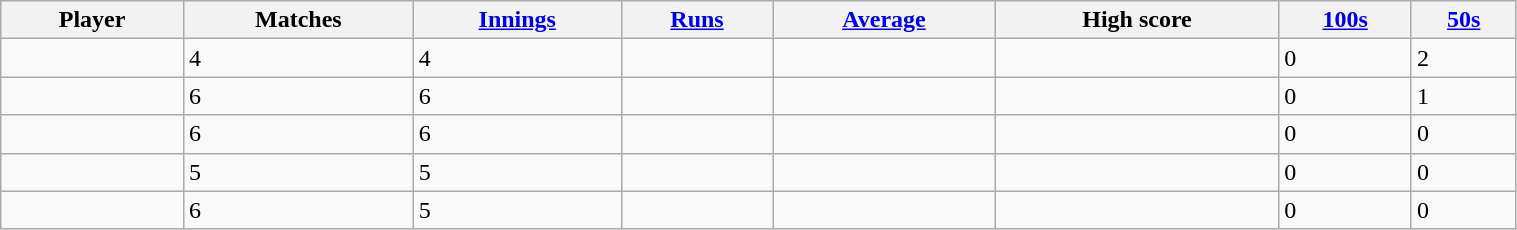<table class="wikitable sortable" style="width:80%;">
<tr>
<th>Player</th>
<th>Matches</th>
<th><a href='#'>Innings</a></th>
<th><a href='#'>Runs</a></th>
<th><a href='#'>Average</a></th>
<th>High score</th>
<th><a href='#'>100s</a></th>
<th><a href='#'>50s</a></th>
</tr>
<tr>
<td></td>
<td>4</td>
<td>4</td>
<td></td>
<td></td>
<td></td>
<td>0</td>
<td>2</td>
</tr>
<tr>
<td></td>
<td>6</td>
<td>6</td>
<td></td>
<td></td>
<td></td>
<td>0</td>
<td>1</td>
</tr>
<tr>
<td></td>
<td>6</td>
<td>6</td>
<td></td>
<td></td>
<td></td>
<td>0</td>
<td>0</td>
</tr>
<tr>
<td></td>
<td>5</td>
<td>5</td>
<td></td>
<td></td>
<td></td>
<td>0</td>
<td>0</td>
</tr>
<tr>
<td></td>
<td>6</td>
<td>5</td>
<td></td>
<td></td>
<td></td>
<td>0</td>
<td>0</td>
</tr>
</table>
